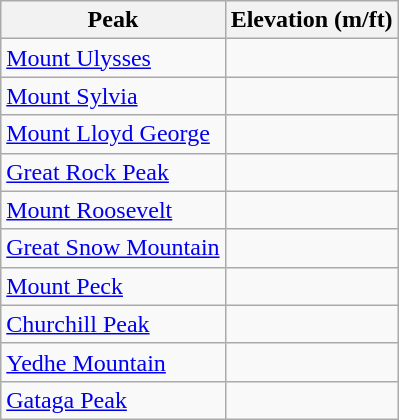<table class="wikitable sortable">
<tr>
<th>Peak</th>
<th colspan=2>Elevation (m/ft)</th>
</tr>
<tr>
<td><a href='#'>Mount Ulysses</a></td>
<td></td>
</tr>
<tr>
<td><a href='#'>Mount Sylvia</a></td>
<td></td>
</tr>
<tr>
<td><a href='#'>Mount Lloyd George</a></td>
<td></td>
</tr>
<tr>
<td><a href='#'>Great Rock Peak</a></td>
<td></td>
</tr>
<tr>
<td><a href='#'>Mount Roosevelt</a></td>
<td></td>
</tr>
<tr>
<td><a href='#'>Great Snow Mountain</a></td>
<td></td>
</tr>
<tr>
<td><a href='#'>Mount Peck</a></td>
<td></td>
</tr>
<tr>
<td><a href='#'>Churchill Peak</a></td>
<td></td>
</tr>
<tr>
<td><a href='#'>Yedhe Mountain</a></td>
<td></td>
</tr>
<tr>
<td><a href='#'>Gataga Peak</a></td>
<td></td>
</tr>
</table>
